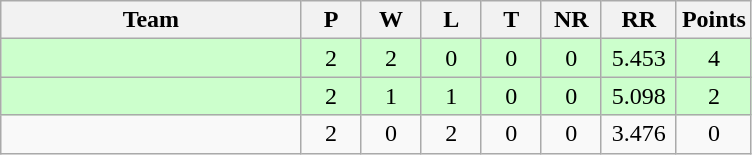<table class="wikitable" style="text-align: center;">
<tr>
<th style="width:40%;">Team</th>
<th style="width:8%;">P</th>
<th style="width:8%;">W</th>
<th style="width:8%;">L</th>
<th style="width:8%;">T</th>
<th style="width:8%;">NR</th>
<th style="width:10%;">RR</th>
<th style="width:10%;">Points</th>
</tr>
<tr style="background:#cfc;">
<td align=left></td>
<td>2</td>
<td>2</td>
<td>0</td>
<td>0</td>
<td>0</td>
<td>5.453</td>
<td>4</td>
</tr>
<tr style="background:#cfc;">
<td align=left></td>
<td>2</td>
<td>1</td>
<td>1</td>
<td>0</td>
<td>0</td>
<td>5.098</td>
<td>2</td>
</tr>
<tr>
<td align=left></td>
<td>2</td>
<td>0</td>
<td>2</td>
<td>0</td>
<td>0</td>
<td>3.476</td>
<td>0</td>
</tr>
</table>
